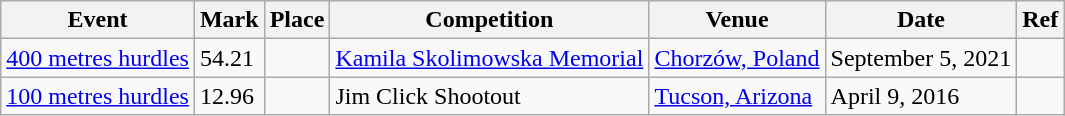<table class="wikitable">
<tr>
<th>Event</th>
<th>Mark</th>
<th>Place</th>
<th>Competition</th>
<th>Venue</th>
<th>Date</th>
<th>Ref</th>
</tr>
<tr>
<td><a href='#'>400 metres hurdles</a></td>
<td>54.21</td>
<td style="text-align:center"></td>
<td><a href='#'>Kamila Skolimowska Memorial</a></td>
<td><a href='#'>Chorzów, Poland</a></td>
<td>September 5, 2021</td>
<td></td>
</tr>
<tr>
<td><a href='#'>100 metres hurdles</a></td>
<td>12.96 </td>
<td style="text-align:center"></td>
<td>Jim Click Shootout</td>
<td><a href='#'>Tucson, Arizona</a></td>
<td>April 9, 2016</td>
<td></td>
</tr>
</table>
